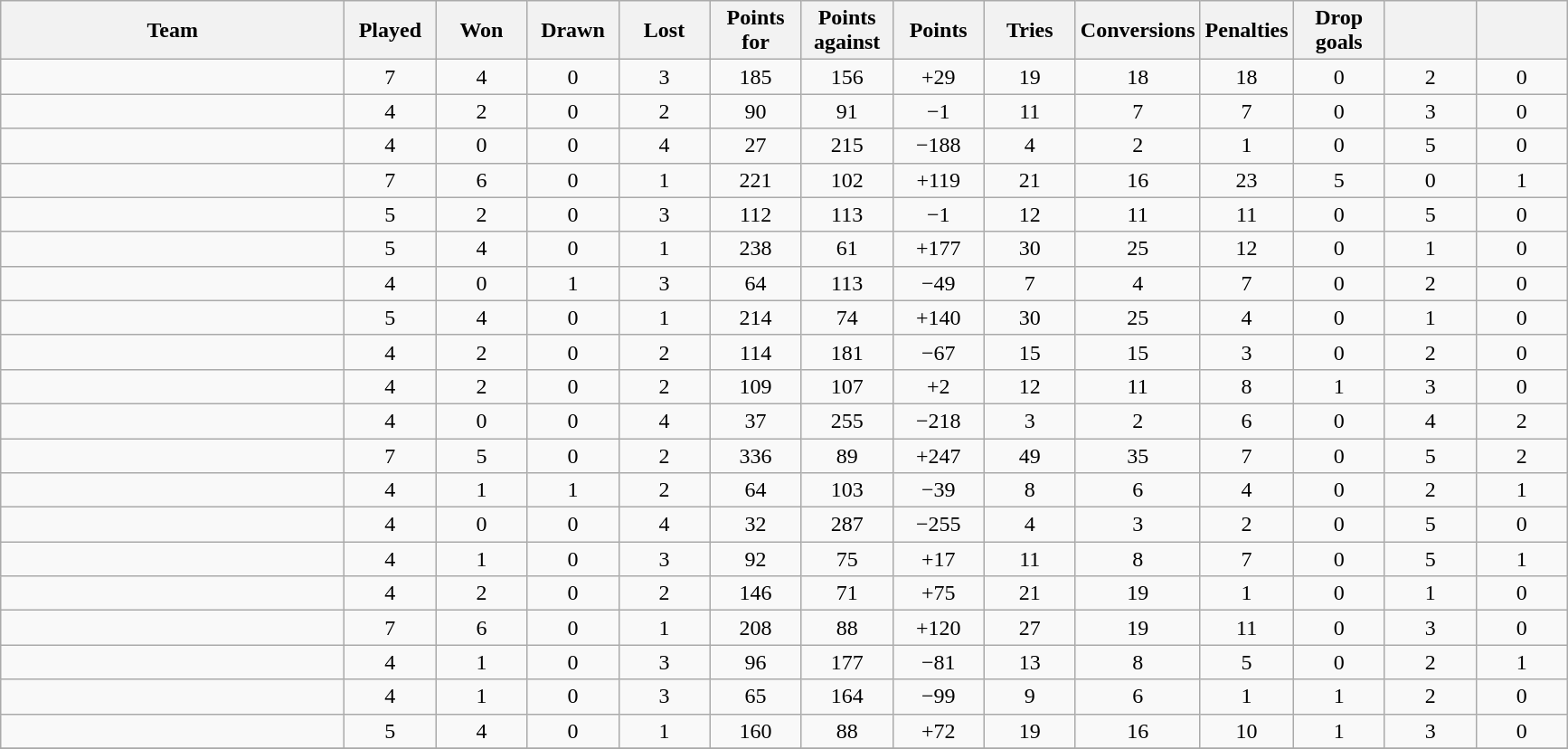<table class="wikitable sortable" style="text-align:center">
<tr>
<th width=246>Team</th>
<th width="60">Played</th>
<th width=60>Won</th>
<th width=60>Drawn</th>
<th width=60>Lost</th>
<th width=60>Points<br>for</th>
<th width=60>Points<br>against</th>
<th width=60>Points<br></th>
<th width=60>Tries</th>
<th width=60>Conversions</th>
<th width=60>Penalties</th>
<th width=60>Drop goals</th>
<th width=60></th>
<th width=60></th>
</tr>
<tr>
<td align=left></td>
<td>7</td>
<td>4</td>
<td>0</td>
<td>3</td>
<td>185</td>
<td>156</td>
<td>+29</td>
<td>19</td>
<td>18</td>
<td>18</td>
<td>0</td>
<td>2</td>
<td>0</td>
</tr>
<tr>
<td align=left></td>
<td>4</td>
<td>2</td>
<td>0</td>
<td>2</td>
<td>90</td>
<td>91</td>
<td>−1</td>
<td>11</td>
<td>7</td>
<td>7</td>
<td>0</td>
<td>3</td>
<td>0</td>
</tr>
<tr>
<td align=left></td>
<td>4</td>
<td>0</td>
<td>0</td>
<td>4</td>
<td>27</td>
<td>215</td>
<td>−188</td>
<td>4</td>
<td>2</td>
<td>1</td>
<td>0</td>
<td>5</td>
<td>0</td>
</tr>
<tr>
<td align=left></td>
<td>7</td>
<td>6</td>
<td>0</td>
<td>1</td>
<td>221</td>
<td>102</td>
<td>+119</td>
<td>21</td>
<td>16</td>
<td>23</td>
<td>5</td>
<td>0</td>
<td>1</td>
</tr>
<tr>
<td align=left></td>
<td>5</td>
<td>2</td>
<td>0</td>
<td>3</td>
<td>112</td>
<td>113</td>
<td>−1</td>
<td>12</td>
<td>11</td>
<td>11</td>
<td>0</td>
<td>5</td>
<td>0</td>
</tr>
<tr>
<td align=left></td>
<td>5</td>
<td>4</td>
<td>0</td>
<td>1</td>
<td>238</td>
<td>61</td>
<td>+177</td>
<td>30</td>
<td>25</td>
<td>12</td>
<td>0</td>
<td>1</td>
<td>0</td>
</tr>
<tr>
<td align=left></td>
<td>4</td>
<td>0</td>
<td>1</td>
<td>3</td>
<td>64</td>
<td>113</td>
<td>−49</td>
<td>7</td>
<td>4</td>
<td>7</td>
<td>0</td>
<td>2</td>
<td>0</td>
</tr>
<tr>
<td align=left></td>
<td>5</td>
<td>4</td>
<td>0</td>
<td>1</td>
<td>214</td>
<td>74</td>
<td>+140</td>
<td>30</td>
<td>25</td>
<td>4</td>
<td>0</td>
<td>1</td>
<td>0</td>
</tr>
<tr>
<td align=left></td>
<td>4</td>
<td>2</td>
<td>0</td>
<td>2</td>
<td>114</td>
<td>181</td>
<td>−67</td>
<td>15</td>
<td>15</td>
<td>3</td>
<td>0</td>
<td>2</td>
<td>0</td>
</tr>
<tr>
<td align=left></td>
<td>4</td>
<td>2</td>
<td>0</td>
<td>2</td>
<td>109</td>
<td>107</td>
<td>+2</td>
<td>12</td>
<td>11</td>
<td>8</td>
<td>1</td>
<td>3</td>
<td>0</td>
</tr>
<tr>
<td align=left></td>
<td>4</td>
<td>0</td>
<td>0</td>
<td>4</td>
<td>37</td>
<td>255</td>
<td>−218</td>
<td>3</td>
<td>2</td>
<td>6</td>
<td>0</td>
<td>4</td>
<td>2</td>
</tr>
<tr>
<td align=left></td>
<td>7</td>
<td>5</td>
<td>0</td>
<td>2</td>
<td>336</td>
<td>89</td>
<td>+247</td>
<td>49</td>
<td>35</td>
<td>7</td>
<td>0</td>
<td>5</td>
<td>2</td>
</tr>
<tr>
<td align=left></td>
<td>4</td>
<td>1</td>
<td>1</td>
<td>2</td>
<td>64</td>
<td>103</td>
<td>−39</td>
<td>8</td>
<td>6</td>
<td>4</td>
<td>0</td>
<td>2</td>
<td>1</td>
</tr>
<tr>
<td align=left></td>
<td>4</td>
<td>0</td>
<td>0</td>
<td>4</td>
<td>32</td>
<td>287</td>
<td>−255</td>
<td>4</td>
<td>3</td>
<td>2</td>
<td>0</td>
<td>5</td>
<td>0</td>
</tr>
<tr>
<td align=left></td>
<td>4</td>
<td>1</td>
<td>0</td>
<td>3</td>
<td>92</td>
<td>75</td>
<td>+17</td>
<td>11</td>
<td>8</td>
<td>7</td>
<td>0</td>
<td>5</td>
<td>1</td>
</tr>
<tr>
<td align=left></td>
<td>4</td>
<td>2</td>
<td>0</td>
<td>2</td>
<td>146</td>
<td>71</td>
<td>+75</td>
<td>21</td>
<td>19</td>
<td>1</td>
<td>0</td>
<td>1</td>
<td>0</td>
</tr>
<tr>
<td align=left></td>
<td>7</td>
<td>6</td>
<td>0</td>
<td>1</td>
<td>208</td>
<td>88</td>
<td>+120</td>
<td>27</td>
<td>19</td>
<td>11</td>
<td>0</td>
<td>3</td>
<td>0</td>
</tr>
<tr>
<td align=left></td>
<td>4</td>
<td>1</td>
<td>0</td>
<td>3</td>
<td>96</td>
<td>177</td>
<td>−81</td>
<td>13</td>
<td>8</td>
<td>5</td>
<td>0</td>
<td>2</td>
<td>1</td>
</tr>
<tr>
<td align=left></td>
<td>4</td>
<td>1</td>
<td>0</td>
<td>3</td>
<td>65</td>
<td>164</td>
<td>−99</td>
<td>9</td>
<td>6</td>
<td>1</td>
<td>1</td>
<td>2</td>
<td>0</td>
</tr>
<tr>
<td align=left></td>
<td>5</td>
<td>4</td>
<td>0</td>
<td>1</td>
<td>160</td>
<td>88</td>
<td>+72</td>
<td>19</td>
<td>16</td>
<td>10</td>
<td>1</td>
<td>3</td>
<td>0</td>
</tr>
<tr>
</tr>
</table>
